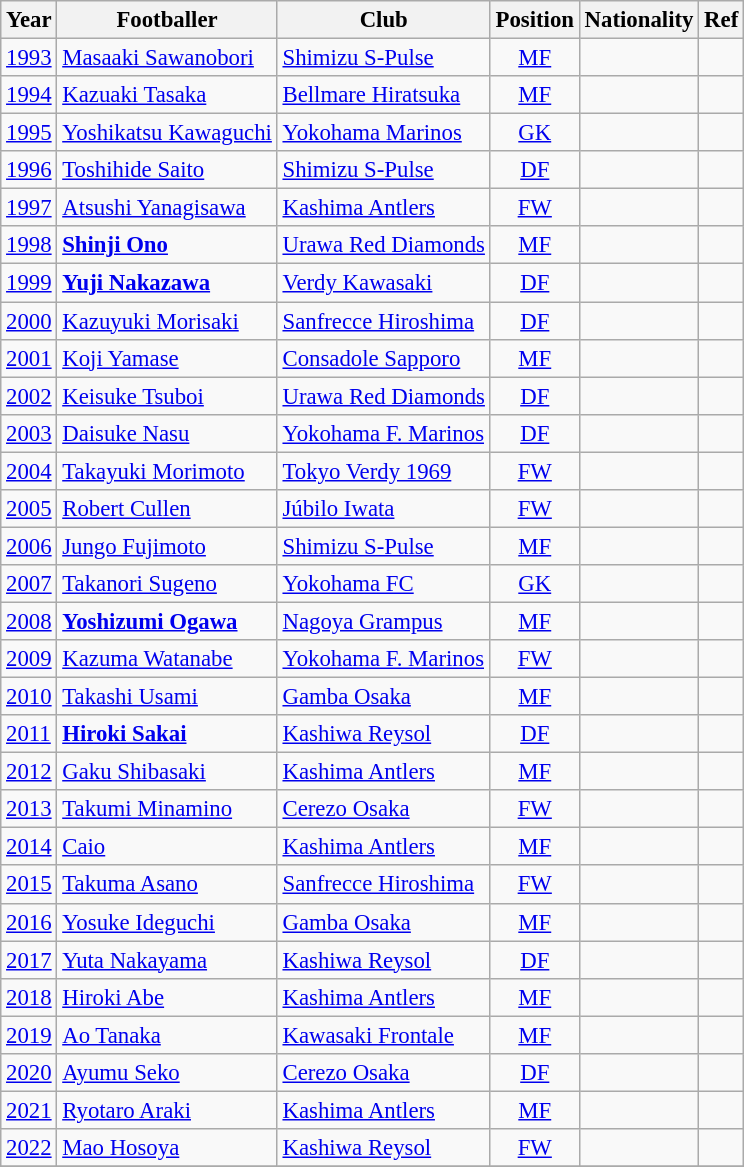<table class="wikitable" style="font-size: 95%;">
<tr>
<th>Year</th>
<th>Footballer</th>
<th>Club</th>
<th>Position</th>
<th>Nationality</th>
<th>Ref</th>
</tr>
<tr>
<td><a href='#'>1993</a></td>
<td><a href='#'>Masaaki Sawanobori</a></td>
<td><a href='#'>Shimizu S-Pulse</a></td>
<td align="center"><a href='#'>MF</a></td>
<td></td>
<td></td>
</tr>
<tr>
<td><a href='#'>1994</a></td>
<td><a href='#'>Kazuaki Tasaka</a></td>
<td><a href='#'>Bellmare Hiratsuka</a></td>
<td align="center"><a href='#'>MF</a></td>
<td></td>
<td></td>
</tr>
<tr>
<td><a href='#'>1995</a></td>
<td><a href='#'>Yoshikatsu Kawaguchi</a></td>
<td><a href='#'>Yokohama Marinos</a></td>
<td align="center"><a href='#'>GK</a></td>
<td></td>
<td></td>
</tr>
<tr>
<td><a href='#'>1996</a></td>
<td><a href='#'>Toshihide Saito</a></td>
<td><a href='#'>Shimizu S-Pulse</a></td>
<td align="center"><a href='#'>DF</a></td>
<td></td>
<td></td>
</tr>
<tr>
<td><a href='#'>1997</a></td>
<td><a href='#'>Atsushi Yanagisawa</a></td>
<td><a href='#'>Kashima Antlers</a></td>
<td align="center"><a href='#'>FW</a></td>
<td></td>
<td></td>
</tr>
<tr>
<td><a href='#'>1998</a></td>
<td><strong><a href='#'>Shinji Ono</a></strong></td>
<td><a href='#'>Urawa Red Diamonds</a></td>
<td align="center"><a href='#'>MF</a></td>
<td></td>
<td></td>
</tr>
<tr>
<td><a href='#'>1999</a></td>
<td><strong><a href='#'>Yuji Nakazawa</a></strong></td>
<td><a href='#'>Verdy Kawasaki</a></td>
<td align="center"><a href='#'>DF</a></td>
<td></td>
<td></td>
</tr>
<tr>
<td><a href='#'>2000</a></td>
<td><a href='#'>Kazuyuki Morisaki</a></td>
<td><a href='#'>Sanfrecce Hiroshima</a></td>
<td align="center"><a href='#'>DF</a></td>
<td></td>
<td></td>
</tr>
<tr>
<td><a href='#'>2001</a></td>
<td><a href='#'>Koji Yamase</a></td>
<td><a href='#'>Consadole Sapporo</a></td>
<td align="center"><a href='#'>MF</a></td>
<td></td>
<td></td>
</tr>
<tr>
<td><a href='#'>2002</a></td>
<td><a href='#'>Keisuke Tsuboi</a></td>
<td><a href='#'>Urawa Red Diamonds</a></td>
<td align="center"><a href='#'>DF</a></td>
<td></td>
<td></td>
</tr>
<tr>
<td><a href='#'>2003</a></td>
<td><a href='#'>Daisuke Nasu</a></td>
<td><a href='#'>Yokohama F. Marinos</a></td>
<td align="center"><a href='#'>DF</a></td>
<td></td>
<td></td>
</tr>
<tr>
<td><a href='#'>2004</a></td>
<td><a href='#'>Takayuki Morimoto</a></td>
<td><a href='#'>Tokyo Verdy 1969</a></td>
<td align="center"><a href='#'>FW</a></td>
<td></td>
<td></td>
</tr>
<tr>
<td><a href='#'>2005</a></td>
<td><a href='#'>Robert Cullen</a></td>
<td><a href='#'>Júbilo Iwata</a></td>
<td align="center"><a href='#'>FW</a></td>
<td></td>
<td></td>
</tr>
<tr>
<td><a href='#'>2006</a></td>
<td><a href='#'>Jungo Fujimoto</a></td>
<td><a href='#'>Shimizu S-Pulse</a></td>
<td align="center"><a href='#'>MF</a></td>
<td></td>
<td></td>
</tr>
<tr>
<td><a href='#'>2007</a></td>
<td><a href='#'>Takanori Sugeno</a></td>
<td><a href='#'>Yokohama FC</a></td>
<td align="center"><a href='#'>GK</a></td>
<td></td>
<td></td>
</tr>
<tr>
<td><a href='#'>2008</a></td>
<td><strong><a href='#'>Yoshizumi Ogawa</a></strong></td>
<td><a href='#'>Nagoya Grampus</a></td>
<td align="center"><a href='#'>MF</a></td>
<td></td>
<td></td>
</tr>
<tr>
<td><a href='#'>2009</a></td>
<td><a href='#'>Kazuma Watanabe</a></td>
<td><a href='#'>Yokohama F. Marinos</a></td>
<td align="center"><a href='#'>FW</a></td>
<td></td>
<td></td>
</tr>
<tr>
<td><a href='#'>2010</a></td>
<td><a href='#'>Takashi Usami</a></td>
<td><a href='#'>Gamba Osaka</a></td>
<td align="center"><a href='#'>MF</a></td>
<td></td>
<td></td>
</tr>
<tr>
<td><a href='#'>2011</a></td>
<td><strong><a href='#'>Hiroki Sakai</a></strong></td>
<td><a href='#'>Kashiwa Reysol</a></td>
<td align="center"><a href='#'>DF</a></td>
<td></td>
<td></td>
</tr>
<tr>
<td><a href='#'>2012</a></td>
<td><a href='#'>Gaku Shibasaki</a></td>
<td><a href='#'>Kashima Antlers</a></td>
<td align="center"><a href='#'>MF</a></td>
<td></td>
<td></td>
</tr>
<tr>
<td><a href='#'>2013</a></td>
<td><a href='#'>Takumi Minamino</a></td>
<td><a href='#'>Cerezo Osaka</a></td>
<td align="center"><a href='#'>FW</a></td>
<td></td>
<td></td>
</tr>
<tr>
<td><a href='#'>2014</a></td>
<td><a href='#'>Caio</a></td>
<td><a href='#'>Kashima Antlers</a></td>
<td align="center"><a href='#'>MF</a></td>
<td></td>
<td></td>
</tr>
<tr>
<td><a href='#'>2015</a></td>
<td><a href='#'>Takuma Asano</a></td>
<td><a href='#'>Sanfrecce Hiroshima</a></td>
<td align="center"><a href='#'>FW</a></td>
<td></td>
<td></td>
</tr>
<tr>
<td><a href='#'>2016</a></td>
<td><a href='#'>Yosuke Ideguchi</a></td>
<td><a href='#'>Gamba Osaka</a></td>
<td align="center"><a href='#'>MF</a></td>
<td></td>
<td></td>
</tr>
<tr>
<td><a href='#'>2017</a></td>
<td><a href='#'>Yuta Nakayama</a></td>
<td><a href='#'>Kashiwa Reysol</a></td>
<td align="center"><a href='#'>DF</a></td>
<td></td>
<td></td>
</tr>
<tr>
<td><a href='#'>2018</a></td>
<td><a href='#'>Hiroki Abe</a></td>
<td><a href='#'>Kashima Antlers</a></td>
<td align="center"><a href='#'>MF</a></td>
<td></td>
<td></td>
</tr>
<tr>
<td><a href='#'>2019</a></td>
<td><a href='#'>Ao Tanaka</a></td>
<td><a href='#'>Kawasaki Frontale</a></td>
<td align="center"><a href='#'>MF</a></td>
<td></td>
<td></td>
</tr>
<tr>
<td><a href='#'>2020</a></td>
<td><a href='#'>Ayumu Seko</a></td>
<td><a href='#'>Cerezo Osaka</a></td>
<td align="center"><a href='#'>DF</a></td>
<td></td>
<td></td>
</tr>
<tr>
<td><a href='#'>2021</a></td>
<td><a href='#'>Ryotaro Araki</a></td>
<td><a href='#'>Kashima Antlers</a></td>
<td align="center"><a href='#'>MF</a></td>
<td></td>
</tr>
<tr>
<td><a href='#'>2022</a></td>
<td><a href='#'>Mao Hosoya</a></td>
<td><a href='#'>Kashiwa Reysol</a></td>
<td align="center"><a href='#'>FW</a></td>
<td></td>
<td></td>
</tr>
<tr>
</tr>
</table>
